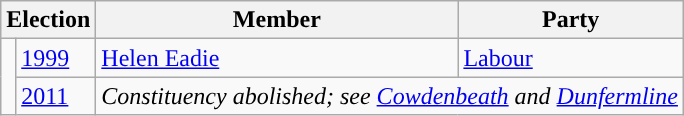<table class="wikitable">
<tr>
<th colspan="2">Election</th>
<th>Member</th>
<th>Party</th>
</tr>
<tr>
<td rowspan="3" style="background-color: "></td>
<td><a href='#'>1999</a></td>
<td><a href='#'>Helen Eadie</a></td>
<td><a href='#'>Labour</a></td>
</tr>
<tr>
<td><a href='#'>2011</a></td>
<td colspan="2"><em>Constituency abolished; see <a href='#'>Cowdenbeath</a> and <a href='#'>Dunfermline</a></em></td>
</tr>
</table>
